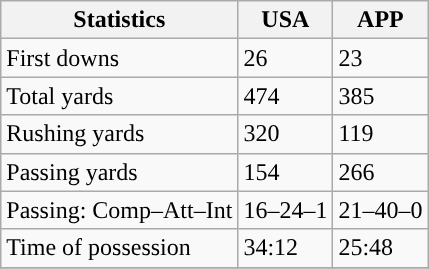<table class="wikitable" style="float: left;">
<tr>
<th>Statistics</th>
<th>USA</th>
<th>APP</th>
</tr>
<tr>
<td>First downs</td>
<td>26</td>
<td>23</td>
</tr>
<tr>
<td>Total yards</td>
<td>474</td>
<td>385</td>
</tr>
<tr>
<td>Rushing yards</td>
<td>320</td>
<td>119</td>
</tr>
<tr>
<td>Passing yards</td>
<td>154</td>
<td>266</td>
</tr>
<tr>
<td>Passing: Comp–Att–Int</td>
<td>16–24–1</td>
<td>21–40–0</td>
</tr>
<tr>
<td>Time of possession</td>
<td>34:12</td>
<td>25:48</td>
</tr>
<tr>
</tr>
</table>
